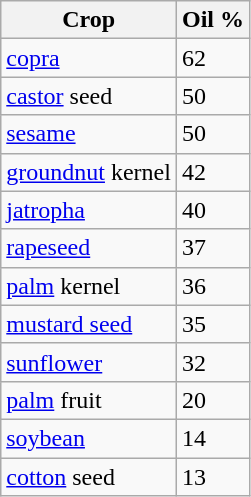<table class="wikitable sortable">
<tr>
<th>Crop</th>
<th>Oil %</th>
</tr>
<tr>
<td><a href='#'>copra</a></td>
<td>62</td>
</tr>
<tr>
<td><a href='#'>castor</a> seed</td>
<td>50</td>
</tr>
<tr>
<td><a href='#'>sesame</a></td>
<td>50</td>
</tr>
<tr>
<td><a href='#'>groundnut</a> kernel</td>
<td>42</td>
</tr>
<tr>
<td><a href='#'>jatropha</a></td>
<td>40</td>
</tr>
<tr>
<td><a href='#'>rapeseed</a></td>
<td>37</td>
</tr>
<tr>
<td><a href='#'>palm</a> kernel</td>
<td>36</td>
</tr>
<tr>
<td><a href='#'>mustard seed</a></td>
<td>35</td>
</tr>
<tr>
<td><a href='#'>sunflower</a></td>
<td>32</td>
</tr>
<tr>
<td><a href='#'>palm</a> fruit</td>
<td>20</td>
</tr>
<tr>
<td><a href='#'>soybean</a></td>
<td>14</td>
</tr>
<tr>
<td><a href='#'>cotton</a> seed</td>
<td>13</td>
</tr>
</table>
